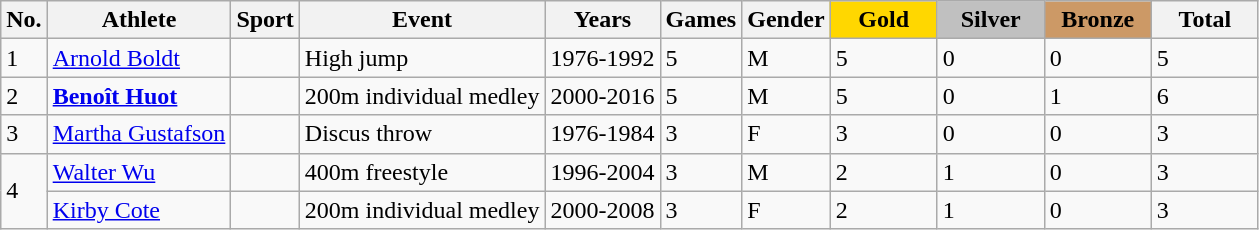<table class="wikitable sortable">
<tr>
<th>No.</th>
<th>Athlete</th>
<th>Sport</th>
<th>Event</th>
<th>Years</th>
<th>Games</th>
<th>Gender</th>
<th style="background:gold; width:4.0em; font-weight:bold;">Gold</th>
<th style="background:silver; width:4.0em; font-weight:bold;">Silver</th>
<th style="background:#c96; width:4.0em; font-weight:bold;">Bronze</th>
<th style="width:4.0em;">Total</th>
</tr>
<tr>
<td>1</td>
<td><a href='#'>Arnold Boldt</a></td>
<td></td>
<td>High jump</td>
<td>1976-1992</td>
<td>5</td>
<td>M</td>
<td>5</td>
<td>0</td>
<td>0</td>
<td>5</td>
</tr>
<tr>
<td>2</td>
<td><strong><a href='#'>Benoît Huot</a></strong></td>
<td></td>
<td>200m individual medley</td>
<td>2000-2016</td>
<td>5</td>
<td>M</td>
<td>5</td>
<td>0</td>
<td>1</td>
<td>6</td>
</tr>
<tr>
<td>3</td>
<td><a href='#'>Martha Gustafson</a></td>
<td></td>
<td>Discus throw</td>
<td>1976-1984</td>
<td>3</td>
<td>F</td>
<td>3</td>
<td>0</td>
<td>0</td>
<td>3</td>
</tr>
<tr>
<td rowspan="2">4</td>
<td><a href='#'>Walter Wu</a></td>
<td></td>
<td>400m freestyle</td>
<td>1996-2004</td>
<td>3</td>
<td>M</td>
<td>2</td>
<td>1</td>
<td>0</td>
<td>3</td>
</tr>
<tr>
<td><a href='#'>Kirby Cote</a></td>
<td></td>
<td>200m individual medley</td>
<td>2000-2008</td>
<td>3</td>
<td>F</td>
<td>2</td>
<td>1</td>
<td>0</td>
<td>3</td>
</tr>
</table>
